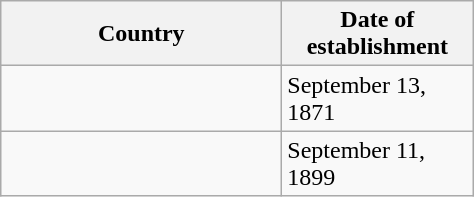<table class="wikitable" border=1 style="border-collapse: collapse;">
<tr>
<th width=180>Country</th>
<th width=120>Date of establishment</th>
</tr>
<tr>
<td></td>
<td>September 13, 1871</td>
</tr>
<tr>
<td></td>
<td>September 11, 1899</td>
</tr>
</table>
